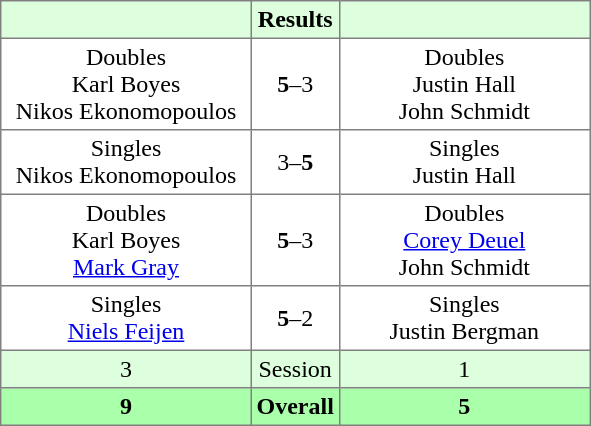<table border="1" cellpadding="3" style="border-collapse: collapse;">
<tr bgcolor="#ddffdd">
<th width="160"></th>
<th>Results</th>
<th width="160"></th>
</tr>
<tr>
<td align="center">Doubles<br>Karl Boyes<br>Nikos Ekonomopoulos</td>
<td align="center"><strong>5</strong>–3</td>
<td align="center">Doubles<br>Justin Hall<br>John Schmidt</td>
</tr>
<tr>
<td align="center">Singles<br>Nikos Ekonomopoulos</td>
<td align="center">3–<strong>5</strong></td>
<td align="center">Singles<br>Justin Hall</td>
</tr>
<tr>
<td align="center">Doubles<br>Karl Boyes<br><a href='#'>Mark Gray</a></td>
<td align="center"><strong>5</strong>–3</td>
<td align="center">Doubles<br><a href='#'>Corey Deuel</a><br>John Schmidt</td>
</tr>
<tr>
<td align="center">Singles<br><a href='#'>Niels Feijen</a></td>
<td align="center"><strong>5</strong>–2</td>
<td align="center">Singles<br>Justin Bergman</td>
</tr>
<tr bgcolor="#ddffdd">
<td align="center">3</td>
<td align="center">Session</td>
<td align="center">1</td>
</tr>
<tr bgcolor="#aaffaa">
<th align="center">9</th>
<th align="center">Overall</th>
<th align="center">5</th>
</tr>
</table>
